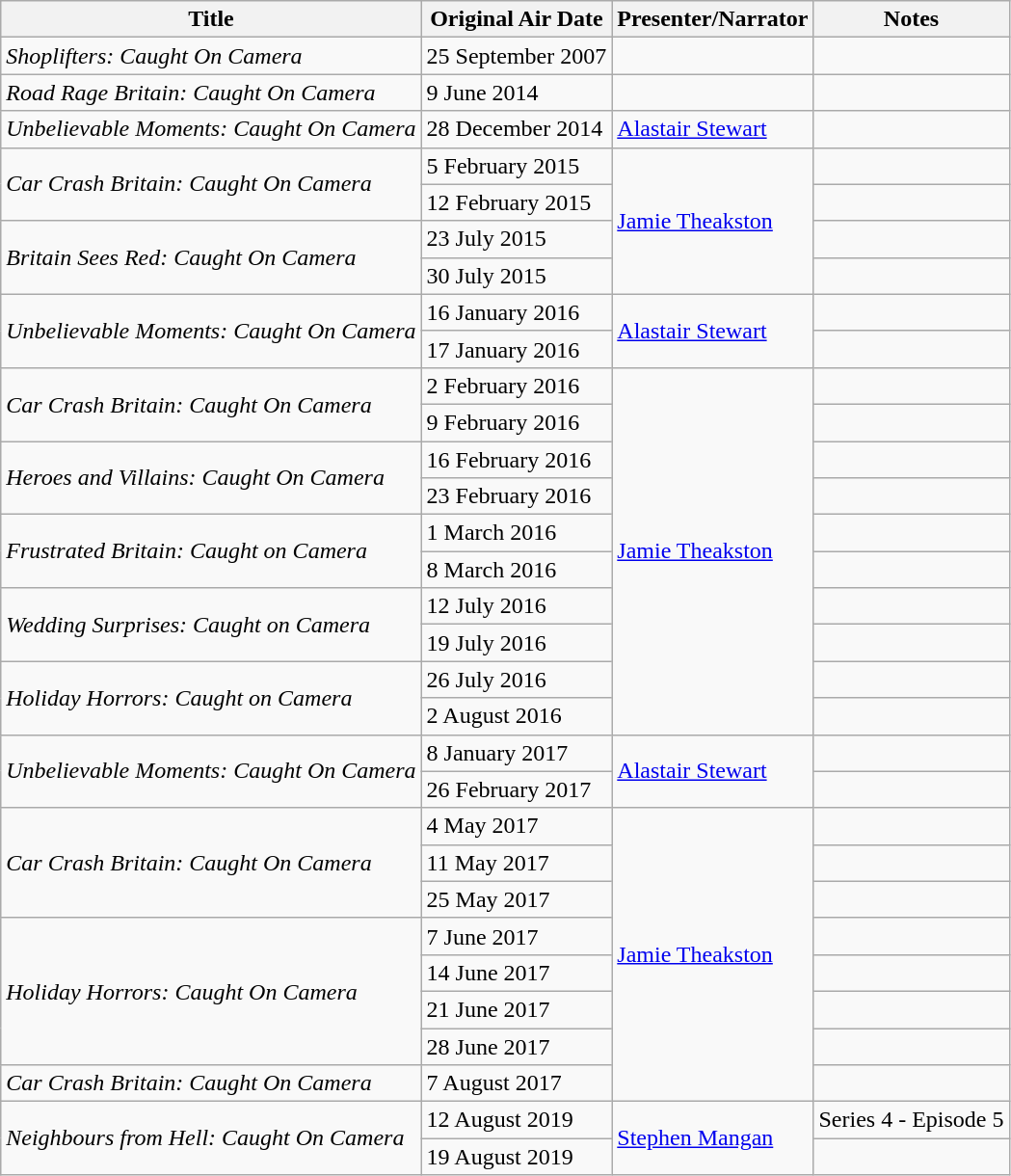<table class="wikitable">
<tr>
<th>Title</th>
<th>Original Air Date</th>
<th>Presenter/Narrator</th>
<th>Notes</th>
</tr>
<tr>
<td><em>Shoplifters: Caught On Camera</em></td>
<td>25 September 2007</td>
<td></td>
<td></td>
</tr>
<tr>
<td><em>Road Rage Britain: Caught On Camera</em></td>
<td>9 June 2014</td>
<td></td>
<td></td>
</tr>
<tr>
<td><em>Unbelievable Moments: Caught On Camera</em></td>
<td>28 December 2014</td>
<td><a href='#'>Alastair Stewart</a></td>
<td></td>
</tr>
<tr>
<td rowspan=2><em>Car Crash Britain: Caught On Camera</em></td>
<td>5 February 2015</td>
<td rowspan=4><a href='#'>Jamie Theakston</a></td>
<td></td>
</tr>
<tr>
<td>12 February 2015</td>
<td></td>
</tr>
<tr>
<td rowspan=2><em>Britain Sees Red: Caught On Camera</em></td>
<td>23 July 2015</td>
<td></td>
</tr>
<tr>
<td>30 July 2015</td>
<td></td>
</tr>
<tr>
<td rowspan=2><em>Unbelievable Moments: Caught On Camera</em></td>
<td>16 January 2016</td>
<td rowspan=2><a href='#'>Alastair Stewart</a></td>
<td></td>
</tr>
<tr>
<td>17 January 2016</td>
<td></td>
</tr>
<tr>
<td rowspan=2><em>Car Crash Britain: Caught On Camera</em></td>
<td>2 February 2016</td>
<td rowspan=10><a href='#'>Jamie Theakston</a></td>
<td></td>
</tr>
<tr>
<td>9 February 2016</td>
<td></td>
</tr>
<tr>
<td rowspan=2><em>Heroes and Villains: Caught On Camera</em></td>
<td>16 February 2016</td>
<td></td>
</tr>
<tr>
<td>23 February 2016</td>
<td></td>
</tr>
<tr>
<td rowspan=2><em>Frustrated Britain: Caught on Camera</em></td>
<td>1 March 2016</td>
<td></td>
</tr>
<tr>
<td>8 March 2016</td>
<td></td>
</tr>
<tr>
<td rowspan=2><em>Wedding Surprises: Caught on Camera</em></td>
<td>12 July 2016</td>
<td></td>
</tr>
<tr>
<td>19 July 2016</td>
<td></td>
</tr>
<tr>
<td rowspan=2><em>Holiday Horrors: Caught on Camera</em></td>
<td>26 July 2016</td>
<td></td>
</tr>
<tr>
<td>2 August 2016</td>
<td></td>
</tr>
<tr>
<td rowspan=2><em>Unbelievable Moments: Caught On Camera</em></td>
<td>8 January 2017</td>
<td rowspan=2><a href='#'>Alastair Stewart</a></td>
<td></td>
</tr>
<tr>
<td>26 February 2017</td>
<td></td>
</tr>
<tr>
<td rowspan=3><em>Car Crash Britain: Caught On Camera</em></td>
<td>4 May 2017</td>
<td rowspan=8><a href='#'>Jamie Theakston</a></td>
<td></td>
</tr>
<tr>
<td>11 May 2017</td>
<td></td>
</tr>
<tr>
<td>25 May 2017</td>
<td></td>
</tr>
<tr>
<td rowspan=4><em>Holiday Horrors: Caught On Camera</em></td>
<td>7 June 2017</td>
<td></td>
</tr>
<tr>
<td>14 June 2017</td>
<td></td>
</tr>
<tr>
<td>21 June 2017</td>
<td></td>
</tr>
<tr>
<td>28 June 2017</td>
<td></td>
</tr>
<tr>
<td><em>Car Crash Britain: Caught On Camera</em></td>
<td>7 August 2017</td>
</tr>
<tr>
<td rowspan=2><em>Neighbours from Hell: Caught On Camera</em></td>
<td>12 August 2019</td>
<td rowspan=2><a href='#'>Stephen Mangan</a></td>
<td>Series 4 - Episode 5 </td>
</tr>
<tr>
<td>19 August 2019</td>
<td Series 4 - Episode 6 ></td>
</tr>
</table>
